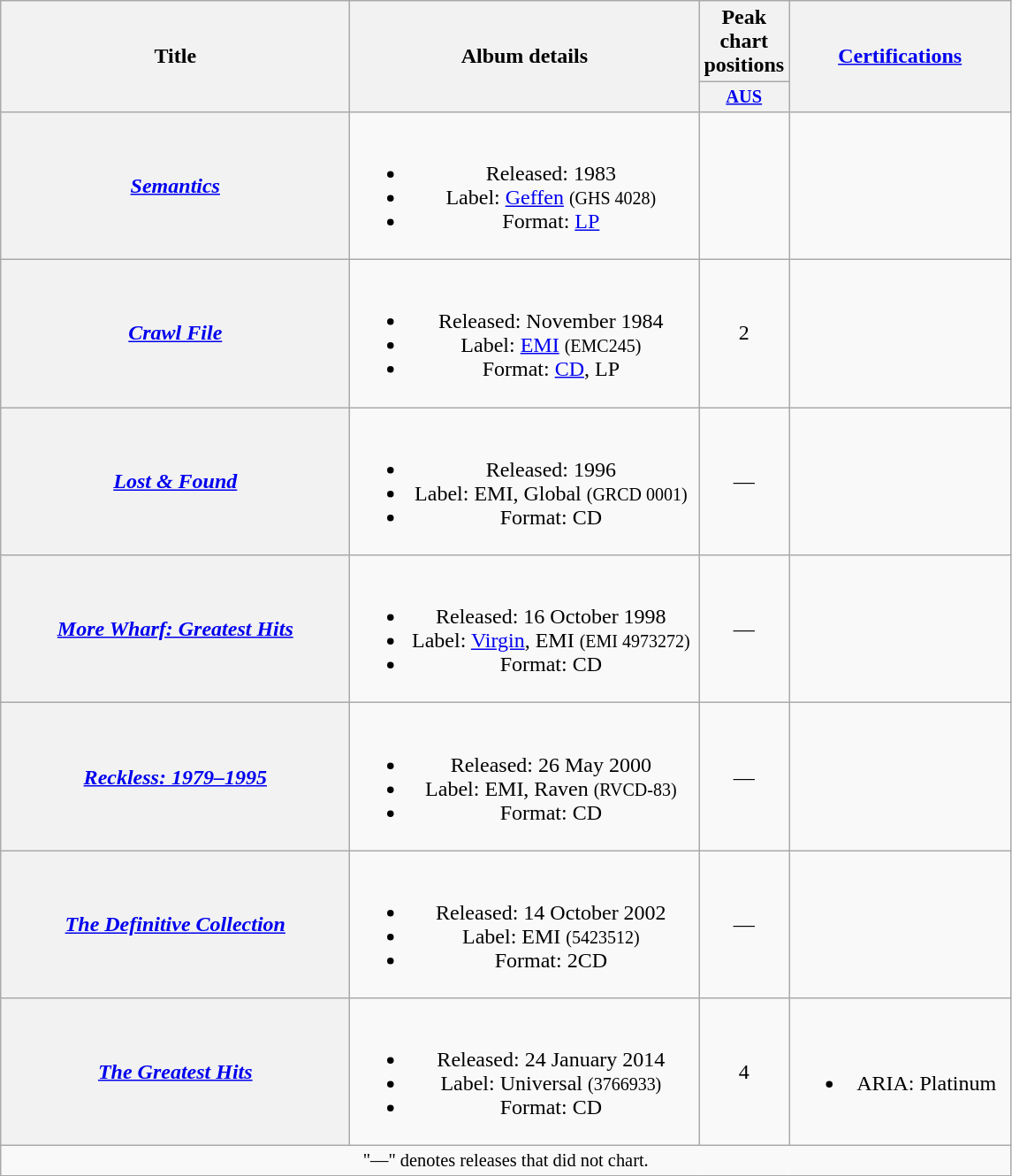<table class="wikitable plainrowheaders" style="text-align:center;">
<tr>
<th scope="col" rowspan="2" style="width:16em;">Title</th>
<th scope="col" rowspan="2" style="width:16em;">Album details</th>
<th scope="col" colspan="1">Peak chart<br>positions</th>
<th scope="col" rowspan="2" style="width:10em;"><a href='#'>Certifications</a></th>
</tr>
<tr>
<th style="width:3em;font-size:85%"><a href='#'>AUS</a><br></th>
</tr>
<tr>
<th scope="row"><em><a href='#'>Semantics</a></em></th>
<td><br><ul><li>Released: 1983</li><li>Label: <a href='#'>Geffen</a> <small>(GHS 4028)</small></li><li>Format: <a href='#'>LP</a></li></ul></td>
<td></td>
<td></td>
</tr>
<tr>
<th scope="row"><em><a href='#'>Crawl File</a></em></th>
<td><br><ul><li>Released: November 1984</li><li>Label: <a href='#'>EMI</a> <small>(EMC245)</small></li><li>Format: <a href='#'>CD</a>, LP</li></ul></td>
<td>2</td>
<td></td>
</tr>
<tr>
<th scope="row"><em><a href='#'>Lost & Found</a></em></th>
<td><br><ul><li>Released: 1996</li><li>Label: EMI, Global <small>(GRCD 0001)</small></li><li>Format: CD</li></ul></td>
<td>—</td>
<td></td>
</tr>
<tr>
<th scope="row"><em><a href='#'>More Wharf: Greatest Hits</a></em></th>
<td><br><ul><li>Released: 16 October 1998</li><li>Label: <a href='#'>Virgin</a>, EMI <small>(EMI 4973272)</small></li><li>Format: CD</li></ul></td>
<td>—</td>
<td></td>
</tr>
<tr>
<th scope="row"><em><a href='#'>Reckless: 1979–1995</a></em></th>
<td><br><ul><li>Released: 26 May 2000</li><li>Label: EMI, Raven <small>(RVCD-83)</small></li><li>Format: CD</li></ul></td>
<td>—</td>
<td></td>
</tr>
<tr>
<th scope="row"><em><a href='#'>The Definitive Collection</a></em></th>
<td><br><ul><li>Released: 14 October 2002</li><li>Label: EMI <small>(5423512)</small></li><li>Format: 2CD</li></ul></td>
<td>—</td>
<td></td>
</tr>
<tr>
<th scope="row"><em><a href='#'>The Greatest Hits</a></em></th>
<td><br><ul><li>Released: 24 January 2014</li><li>Label: Universal <small>(3766933)</small></li><li>Format: CD</li></ul></td>
<td>4</td>
<td><br><ul><li>ARIA: Platinum</li></ul></td>
</tr>
<tr>
<td colspan="4" style="text-align:center; font-size:85%">"—" denotes releases that did not chart.</td>
</tr>
</table>
